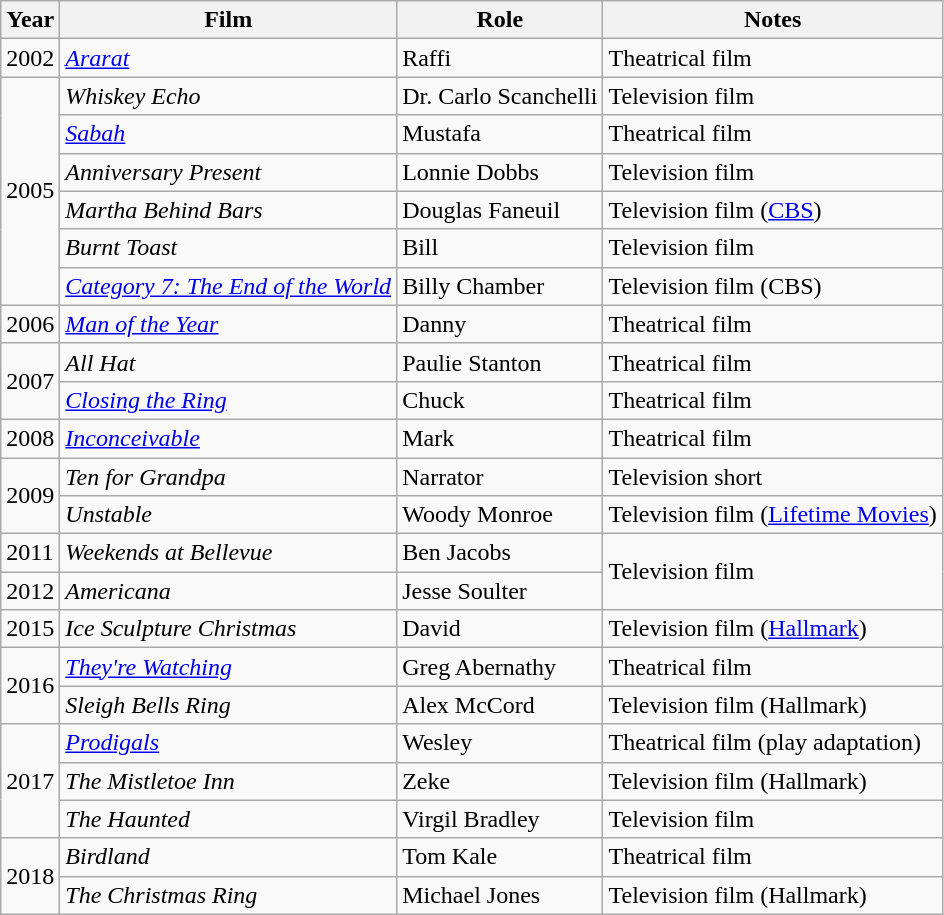<table class="wikitable sortable">
<tr>
<th>Year</th>
<th>Film</th>
<th>Role</th>
<th class="unsortable">Notes</th>
</tr>
<tr>
<td>2002</td>
<td><em><a href='#'>Ararat</a></em></td>
<td>Raffi</td>
<td>Theatrical film</td>
</tr>
<tr>
<td rowspan="6">2005</td>
<td><em>Whiskey Echo </em></td>
<td>Dr. Carlo Scanchelli</td>
<td>Television film</td>
</tr>
<tr>
<td><em><a href='#'>Sabah</a></em></td>
<td>Mustafa</td>
<td>Theatrical film</td>
</tr>
<tr>
<td><em>Anniversary Present </em></td>
<td>Lonnie Dobbs</td>
<td>Television film</td>
</tr>
<tr>
<td><em>Martha Behind Bars </em></td>
<td>Douglas Faneuil</td>
<td>Television film (<a href='#'>CBS</a>)</td>
</tr>
<tr>
<td><em>Burnt Toast</em></td>
<td>Bill</td>
<td>Television film</td>
</tr>
<tr>
<td><em><a href='#'>Category 7: The End of the World</a> </em></td>
<td>Billy Chamber</td>
<td>Television film (CBS)</td>
</tr>
<tr>
<td>2006</td>
<td><em><a href='#'>Man of the Year</a> </em></td>
<td>Danny</td>
<td>Theatrical film</td>
</tr>
<tr>
<td rowspan="2">2007</td>
<td><em>All Hat </em></td>
<td>Paulie Stanton</td>
<td>Theatrical film</td>
</tr>
<tr>
<td><em><a href='#'>Closing the Ring</a></em></td>
<td>Chuck</td>
<td>Theatrical film</td>
</tr>
<tr>
<td>2008</td>
<td><em><a href='#'>Inconceivable</a></em></td>
<td>Mark</td>
<td>Theatrical film</td>
</tr>
<tr>
<td rowspan="2">2009</td>
<td><em>Ten for Grandpa </em></td>
<td>Narrator</td>
<td>Television short</td>
</tr>
<tr>
<td><em>Unstable</em></td>
<td>Woody Monroe</td>
<td>Television film (<a href='#'>Lifetime Movies</a>)</td>
</tr>
<tr>
<td>2011</td>
<td><em>Weekends at Bellevue</em></td>
<td>Ben Jacobs</td>
<td rowspan="2">Television film</td>
</tr>
<tr>
<td>2012</td>
<td><em>Americana</em></td>
<td>Jesse Soulter</td>
</tr>
<tr>
<td>2015</td>
<td><em>Ice Sculpture Christmas</em></td>
<td>David</td>
<td>Television film (<a href='#'>Hallmark</a>)</td>
</tr>
<tr>
<td rowspan="2">2016</td>
<td><em><a href='#'>They're Watching</a></em></td>
<td>Greg Abernathy</td>
<td>Theatrical film</td>
</tr>
<tr>
<td><em>Sleigh Bells Ring</em></td>
<td>Alex McCord</td>
<td>Television film (Hallmark)</td>
</tr>
<tr>
<td rowspan="3">2017</td>
<td><em><a href='#'>Prodigals</a></em></td>
<td>Wesley</td>
<td>Theatrical film (play adaptation)</td>
</tr>
<tr>
<td data-sort-value="Mistletoe Inn, The"><em>The Mistletoe Inn</em></td>
<td>Zeke</td>
<td>Television film (Hallmark)</td>
</tr>
<tr>
<td data-sort-value="Haunted, The"><em>The Haunted</em></td>
<td>Virgil Bradley</td>
<td>Television film</td>
</tr>
<tr>
<td rowspan="2">2018</td>
<td><em>Birdland</em></td>
<td>Tom Kale</td>
<td>Theatrical film</td>
</tr>
<tr>
<td data-sort-value="Christmas Ring, The"><em>The Christmas Ring</em></td>
<td>Michael Jones</td>
<td>Television film (Hallmark)</td>
</tr>
</table>
